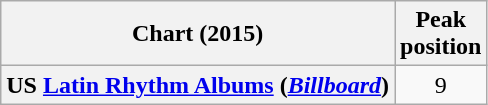<table class="wikitable plainrowheaders">
<tr>
<th>Chart (2015)</th>
<th>Peak<br>position</th>
</tr>
<tr>
<th scope="row">US <a href='#'>Latin Rhythm Albums</a> (<em><a href='#'>Billboard</a></em>)</th>
<td align="center">9</td>
</tr>
</table>
